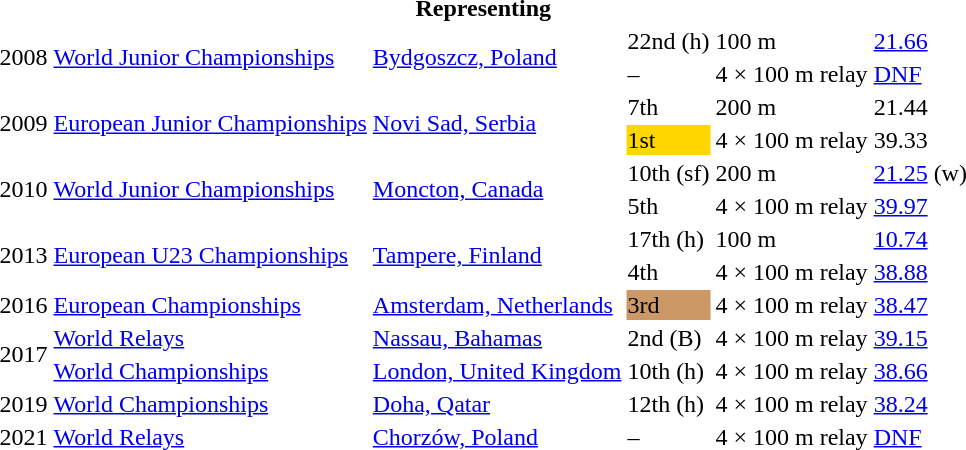<table>
<tr>
<th colspan="6">Representing </th>
</tr>
<tr>
<td rowspan=2>2008</td>
<td rowspan=2><a href='#'>World Junior Championships</a></td>
<td rowspan=2><a href='#'>Bydgoszcz, Poland</a></td>
<td>22nd (h)</td>
<td>100 m</td>
<td><a href='#'>21.66</a></td>
</tr>
<tr>
<td>–</td>
<td>4 × 100 m relay</td>
<td><a href='#'>DNF</a></td>
</tr>
<tr>
<td rowspan=2>2009</td>
<td rowspan=2><a href='#'>European Junior Championships</a></td>
<td rowspan=2><a href='#'>Novi Sad, Serbia</a></td>
<td>7th</td>
<td>200 m</td>
<td>21.44</td>
</tr>
<tr>
<td bgcolor=gold>1st</td>
<td>4 × 100 m relay</td>
<td>39.33</td>
</tr>
<tr>
<td rowspan=2>2010</td>
<td rowspan=2><a href='#'>World Junior Championships</a></td>
<td rowspan=2><a href='#'>Moncton, Canada</a></td>
<td>10th (sf)</td>
<td>200 m</td>
<td><a href='#'>21.25</a> (w)</td>
</tr>
<tr>
<td>5th</td>
<td>4 × 100 m relay</td>
<td><a href='#'>39.97</a></td>
</tr>
<tr>
<td rowspan=2>2013</td>
<td rowspan=2><a href='#'>European U23 Championships</a></td>
<td rowspan=2><a href='#'>Tampere, Finland</a></td>
<td>17th (h)</td>
<td>100 m</td>
<td><a href='#'>10.74</a></td>
</tr>
<tr>
<td>4th</td>
<td>4 × 100 m relay</td>
<td><a href='#'>38.88</a></td>
</tr>
<tr>
<td>2016</td>
<td><a href='#'>European Championships</a></td>
<td><a href='#'>Amsterdam, Netherlands</a></td>
<td bgcolor=cc9966>3rd</td>
<td>4 × 100 m relay</td>
<td><a href='#'>38.47</a></td>
</tr>
<tr>
<td rowspan=2>2017</td>
<td><a href='#'>World Relays</a></td>
<td><a href='#'>Nassau, Bahamas</a></td>
<td>2nd (B)</td>
<td>4 × 100 m relay</td>
<td><a href='#'>39.15</a></td>
</tr>
<tr>
<td><a href='#'>World Championships</a></td>
<td><a href='#'>London, United Kingdom</a></td>
<td>10th (h)</td>
<td>4 × 100 m relay</td>
<td><a href='#'>38.66</a></td>
</tr>
<tr>
<td>2019</td>
<td><a href='#'>World Championships</a></td>
<td><a href='#'>Doha, Qatar</a></td>
<td>12th (h)</td>
<td>4 × 100 m relay</td>
<td><a href='#'>38.24</a></td>
</tr>
<tr>
<td>2021</td>
<td><a href='#'>World Relays</a></td>
<td><a href='#'>Chorzów, Poland</a></td>
<td>–</td>
<td>4 × 100 m relay</td>
<td><a href='#'>DNF</a></td>
</tr>
</table>
